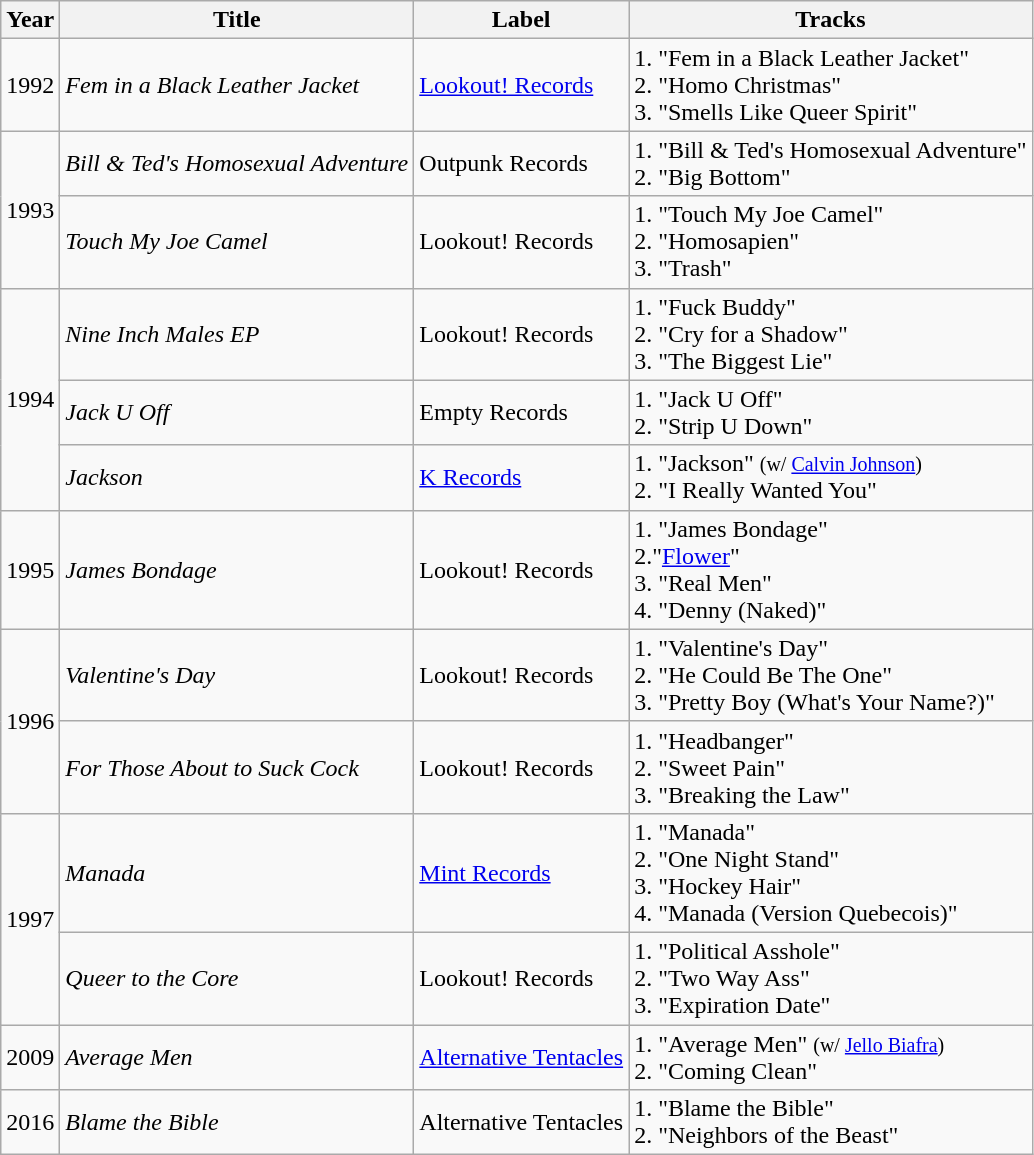<table class="wikitable">
<tr>
<th><strong>Year</strong></th>
<th><strong>Title</strong></th>
<th><strong>Label</strong></th>
<th><strong>Tracks</strong></th>
</tr>
<tr>
<td>1992</td>
<td><em>Fem in a Black Leather Jacket</em></td>
<td><a href='#'>Lookout! Records</a></td>
<td>1. "Fem in a Black Leather Jacket"<br>2. "Homo Christmas"<br>3. "Smells Like Queer Spirit"</td>
</tr>
<tr>
<td rowspan=2>1993</td>
<td><em>Bill & Ted's Homosexual Adventure</em></td>
<td>Outpunk Records</td>
<td>1. "Bill & Ted's Homosexual Adventure"<br>2. "Big Bottom"</td>
</tr>
<tr>
<td><em>Touch My Joe Camel</em></td>
<td>Lookout! Records</td>
<td>1. "Touch My Joe Camel"<br>2. "Homosapien"<br>3. "Trash"</td>
</tr>
<tr>
<td rowspan=3>1994</td>
<td><em>Nine Inch Males EP</em></td>
<td>Lookout! Records</td>
<td>1. "Fuck Buddy"<br>2. "Cry for a Shadow"<br>3. "The Biggest Lie"</td>
</tr>
<tr>
<td><em>Jack U Off</em></td>
<td>Empty Records</td>
<td>1. "Jack U Off"<br>2. "Strip U Down"</td>
</tr>
<tr>
<td><em>Jackson</em></td>
<td><a href='#'>K Records</a></td>
<td>1. "Jackson" <small>(w/ <a href='#'>Calvin Johnson</a>)</small><br>2. "I Really Wanted You"</td>
</tr>
<tr>
<td>1995</td>
<td><em>James Bondage</em></td>
<td>Lookout! Records</td>
<td>1. "James Bondage"<br>2."<a href='#'>Flower</a>"<br>3. "Real Men"<br>4. "Denny (Naked)"</td>
</tr>
<tr>
<td rowspan=2>1996</td>
<td><em>Valentine's Day</em></td>
<td>Lookout! Records</td>
<td>1. "Valentine's Day"<br>2. "He Could Be The One"<br>3. "Pretty Boy (What's Your Name?)"</td>
</tr>
<tr>
<td><em>For Those About to Suck Cock</em></td>
<td>Lookout! Records</td>
<td>1. "Headbanger"<br>2. "Sweet Pain"<br>3. "Breaking the Law"</td>
</tr>
<tr>
<td rowspan=2>1997</td>
<td><em>Manada</em></td>
<td><a href='#'>Mint Records</a></td>
<td>1. "Manada"<br>2. "One Night Stand"<br>3. "Hockey Hair"<br>4. "Manada (Version Quebecois)"</td>
</tr>
<tr>
<td><em>Queer to the Core</em></td>
<td>Lookout! Records</td>
<td>1. "Political Asshole"<br>2. "Two Way Ass"<br>3. "Expiration Date"</td>
</tr>
<tr>
<td>2009</td>
<td><em>Average Men</em></td>
<td><a href='#'>Alternative Tentacles</a></td>
<td>1. "Average Men" <small>(w/ <a href='#'>Jello Biafra</a>)</small><br>2. "Coming Clean"</td>
</tr>
<tr>
<td>2016</td>
<td><em>Blame the Bible</em></td>
<td>Alternative Tentacles</td>
<td>1. "Blame the Bible"<br>2. "Neighbors of the Beast"</td>
</tr>
</table>
